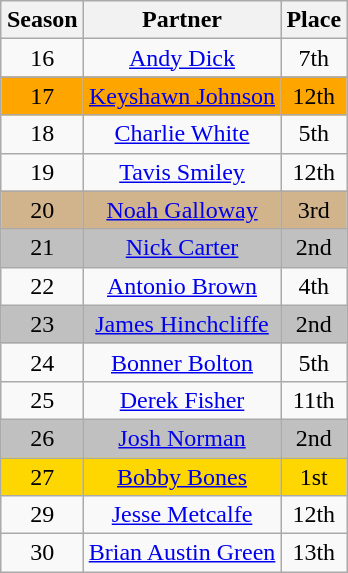<table class="wikitable sortable" style="margin:auto; text-align:center;">
<tr>
<th>Season</th>
<th>Partner</th>
<th>Place</th>
</tr>
<tr>
<td>16</td>
<td><a href='#'>Andy Dick</a></td>
<td>7th</td>
</tr>
<tr>
</tr>
<tr style="background:orange;">
<td>17</td>
<td><a href='#'>Keyshawn Johnson</a></td>
<td>12th</td>
</tr>
<tr>
<td>18</td>
<td><a href='#'>Charlie White</a></td>
<td>5th</td>
</tr>
<tr>
<td>19</td>
<td><a href='#'>Tavis Smiley</a></td>
<td>12th</td>
</tr>
<tr style="background:tan;">
<td>20</td>
<td><a href='#'>Noah Galloway</a></td>
<td>3rd</td>
</tr>
<tr style="background:silver;">
<td>21</td>
<td><a href='#'>Nick Carter</a></td>
<td>2nd</td>
</tr>
<tr>
<td>22</td>
<td><a href='#'>Antonio Brown</a></td>
<td>4th</td>
</tr>
<tr style="background:silver;">
<td>23</td>
<td><a href='#'>James Hinchcliffe</a></td>
<td>2nd</td>
</tr>
<tr>
<td>24</td>
<td><a href='#'>Bonner Bolton</a></td>
<td>5th</td>
</tr>
<tr>
<td>25</td>
<td><a href='#'>Derek Fisher</a></td>
<td>11th</td>
</tr>
<tr style="background:silver;">
<td>26</td>
<td><a href='#'>Josh Norman</a></td>
<td>2nd</td>
</tr>
<tr style="background:gold;">
<td>27</td>
<td><a href='#'>Bobby Bones</a></td>
<td>1st</td>
</tr>
<tr>
<td>29</td>
<td><a href='#'>Jesse Metcalfe</a></td>
<td>12th</td>
</tr>
<tr>
<td>30</td>
<td><a href='#'>Brian Austin Green</a></td>
<td>13th</td>
</tr>
</table>
